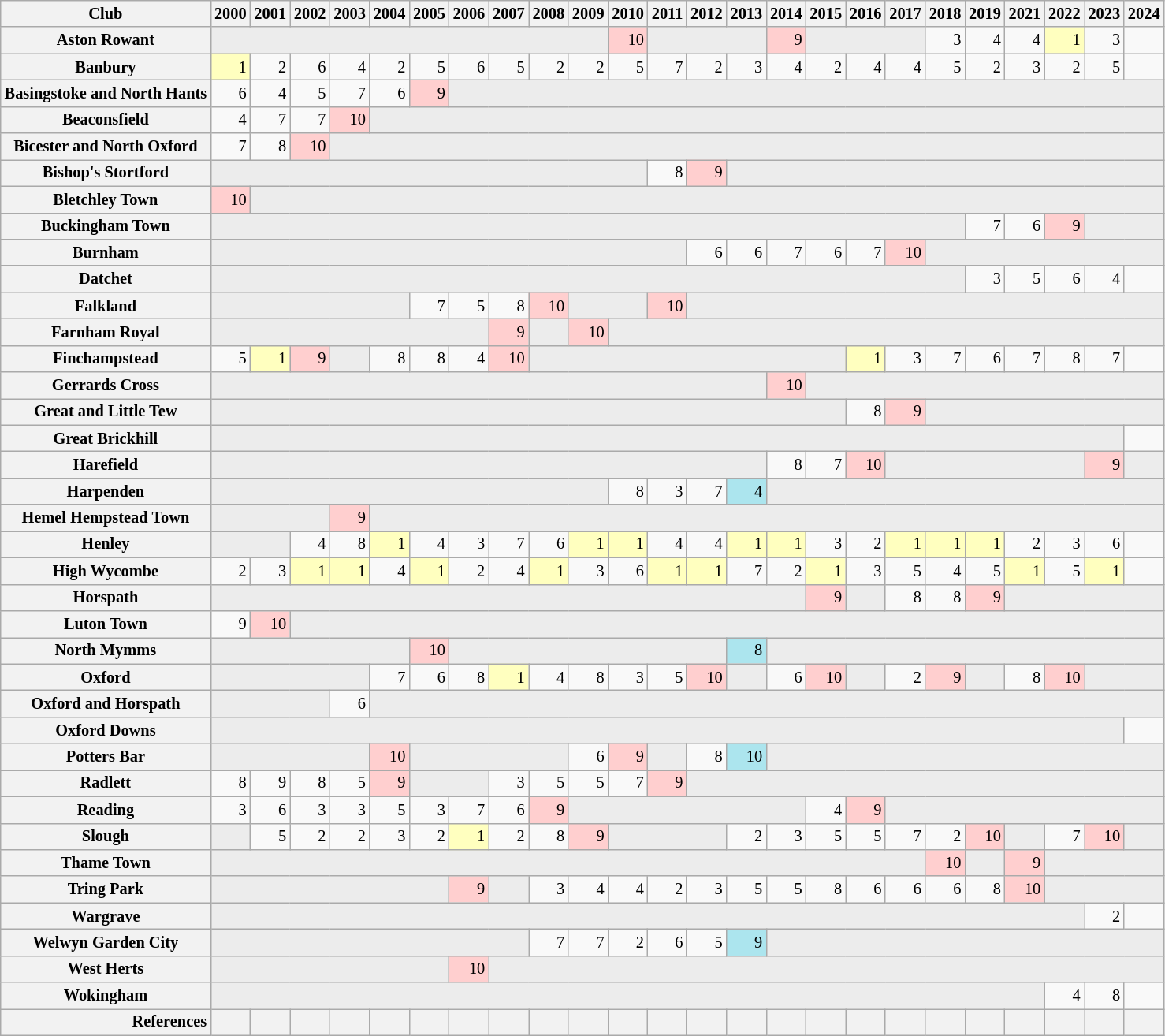<table class="wikitable plainrowheaders" style="font-size:85%; text-align: right;">
<tr>
<th scope="col">Club</th>
<th scope="col">2000</th>
<th scope="col">2001</th>
<th scope="col">2002</th>
<th scope="col">2003</th>
<th scope="col">2004</th>
<th scope="col">2005</th>
<th scope="col">2006</th>
<th scope="col">2007</th>
<th scope="col">2008</th>
<th scope="col">2009</th>
<th scope="col">2010</th>
<th scope="col">2011</th>
<th scope="col">2012</th>
<th scope="col">2013</th>
<th scope="col">2014</th>
<th scope="col">2015</th>
<th scope="col">2016</th>
<th scope="col">2017</th>
<th scope="col">2018</th>
<th scope="col">2019</th>
<th scope="col">2021</th>
<th scope="col">2022</th>
<th scope="col">2023</th>
<th scope="col">2024</th>
</tr>
<tr>
<th scope="row">Aston Rowant</th>
<td bgcolor="#ececec" colspan="10"></td>
<td bgcolor="#ffcfcf">10</td>
<td bgcolor="#ececec" colspan="3"></td>
<td bgcolor="#ffcfcf">9</td>
<td bgcolor="#ececec" colspan="3"></td>
<td>3</td>
<td>4</td>
<td>4</td>
<td bgcolor="#ffffbf">1</td>
<td>3</td>
<td></td>
</tr>
<tr>
<th scope="row">Banbury</th>
<td bgcolor="#ffffbf">1</td>
<td>2</td>
<td>6</td>
<td>4</td>
<td>2</td>
<td>5</td>
<td>6</td>
<td>5</td>
<td>2</td>
<td>2</td>
<td>5</td>
<td>7</td>
<td>2</td>
<td>3</td>
<td>4</td>
<td>2</td>
<td>4</td>
<td>4</td>
<td>5</td>
<td>2</td>
<td>3</td>
<td>2</td>
<td>5</td>
<td></td>
</tr>
<tr>
<th scope="row">Basingstoke and North Hants</th>
<td>6</td>
<td>4</td>
<td>5</td>
<td>7</td>
<td>6</td>
<td bgcolor="#ffcfcf">9</td>
<td bgcolor="#ececec" colspan="18"></td>
</tr>
<tr>
<th scope="row">Beaconsfield</th>
<td>4</td>
<td>7</td>
<td>7</td>
<td bgcolor="#ffcfcf">10</td>
<td bgcolor="#ececec" colspan="20"></td>
</tr>
<tr>
<th scope="row">Bicester and North Oxford</th>
<td>7</td>
<td>8</td>
<td bgcolor="#ffcfcf">10</td>
<td bgcolor="#ececec" colspan="21"></td>
</tr>
<tr>
<th scope="row">Bishop's Stortford</th>
<td bgcolor="#ececec" colspan="11"></td>
<td>8</td>
<td bgcolor="#ffcfcf">9</td>
<td bgcolor="#ececec" colspan="11"></td>
</tr>
<tr>
<th scope="row">Bletchley Town</th>
<td bgcolor="#ffcfcf">10</td>
<td bgcolor="#ececec" colspan="23"></td>
</tr>
<tr>
<th scope="row">Buckingham Town</th>
<td bgcolor="#ececec" colspan="19"></td>
<td>7</td>
<td>6</td>
<td bgcolor="#ffcfcf">9</td>
<td bgcolor="#ececec" colspan="2"></td>
</tr>
<tr>
<th scope="row">Burnham</th>
<td bgcolor="#ececec" colspan="12"></td>
<td>6</td>
<td>6</td>
<td>7</td>
<td>6</td>
<td>7</td>
<td bgcolor="#ffcfcf">10</td>
<td bgcolor="#ececec" colspan="6"></td>
</tr>
<tr>
<th scope="row">Datchet</th>
<td bgcolor="#ececec" colspan="19"></td>
<td>3</td>
<td>5</td>
<td>6</td>
<td>4</td>
<td></td>
</tr>
<tr>
<th scope="row">Falkland</th>
<td bgcolor="#ececec" colspan="5"></td>
<td>7</td>
<td>5</td>
<td>8</td>
<td bgcolor="#ffcfcf">10</td>
<td bgcolor="#ececec" colspan="2"></td>
<td bgcolor="#ffcfcf">10</td>
<td bgcolor="#ececec" colspan="12"></td>
</tr>
<tr>
<th scope="row">Farnham Royal</th>
<td bgcolor="#ececec" colspan="7"></td>
<td bgcolor="#ffcfcf">9</td>
<td bgcolor="#ececec"></td>
<td bgcolor="#ffcfcf">10</td>
<td bgcolor="#ececec" colspan="14"></td>
</tr>
<tr>
<th scope="row">Finchampstead</th>
<td>5</td>
<td bgcolor="#ffffbf">1</td>
<td bgcolor="#ffcfcf">9</td>
<td bgcolor="#ececec"></td>
<td>8</td>
<td>8</td>
<td>4</td>
<td bgcolor="#ffcfcf">10</td>
<td bgcolor="#ececec" colspan="8"></td>
<td bgcolor="#ffffbf">1</td>
<td>3</td>
<td>7</td>
<td>6</td>
<td>7</td>
<td>8</td>
<td>7</td>
<td></td>
</tr>
<tr>
<th scope="row">Gerrards Cross</th>
<td bgcolor="#ececec" colspan="14"></td>
<td bgcolor="#ffcfcf">10</td>
<td bgcolor="#ececec" colspan="9"></td>
</tr>
<tr>
<th scope="row">Great and Little Tew</th>
<td bgcolor="#ececec" colspan="16"></td>
<td>8</td>
<td bgcolor="#ffcfcf">9</td>
<td bgcolor="#ececec" colspan="6"></td>
</tr>
<tr>
<th scope="row">Great Brickhill</th>
<td bgcolor="#ececec" colspan="23"></td>
<td></td>
</tr>
<tr>
<th scope="row">Harefield</th>
<td bgcolor="#ececec" colspan="14"></td>
<td>8</td>
<td>7</td>
<td bgcolor="#ffcfcf">10</td>
<td bgcolor="#ececec" colspan="5"></td>
<td bgcolor="#ffcfcf">9</td>
<td bgcolor="#ececec" colspan="1"></td>
</tr>
<tr>
<th scope="row">Harpenden </th>
<td bgcolor="#ececec" colspan="10"></td>
<td>8</td>
<td>3</td>
<td>7</td>
<td bgcolor="#ace5ee">4</td>
<td bgcolor="#ececec" colspan="10"></td>
</tr>
<tr>
<th scope="row">Hemel Hempstead Town</th>
<td bgcolor="#ececec" colspan="3"></td>
<td bgcolor="#ffcfcf">9</td>
<td bgcolor="#ececec" colspan="20"></td>
</tr>
<tr>
<th scope="row">Henley</th>
<td bgcolor="#ececec" colspan="2"></td>
<td>4</td>
<td>8</td>
<td bgcolor="#ffffbf">1</td>
<td>4</td>
<td>3</td>
<td>7</td>
<td>6</td>
<td bgcolor="#ffffbf">1</td>
<td bgcolor="#ffffbf">1</td>
<td>4</td>
<td>4</td>
<td bgcolor="#ffffbf">1</td>
<td bgcolor="#ffffbf">1</td>
<td>3</td>
<td>2</td>
<td bgcolor="#ffffbf">1</td>
<td bgcolor="#ffffbf">1</td>
<td bgcolor="#ffffbf">1</td>
<td>2</td>
<td>3</td>
<td>6</td>
<td></td>
</tr>
<tr>
<th scope="row">High Wycombe</th>
<td>2</td>
<td>3</td>
<td bgcolor="#ffffbf">1</td>
<td bgcolor="#ffffbf">1</td>
<td>4</td>
<td bgcolor="#ffffbf">1</td>
<td>2</td>
<td>4</td>
<td bgcolor="#ffffbf">1</td>
<td>3</td>
<td>6</td>
<td bgcolor="#ffffbf">1</td>
<td bgcolor="#ffffbf">1</td>
<td>7</td>
<td>2</td>
<td bgcolor="#ffffbf">1</td>
<td>3</td>
<td>5</td>
<td>4</td>
<td>5</td>
<td bgcolor="#ffffbf">1</td>
<td>5</td>
<td bgcolor="#ffffbf">1</td>
<td></td>
</tr>
<tr>
<th scope="row">Horspath </th>
<td bgcolor="#ececec" colspan="15"></td>
<td bgcolor="#ffcfcf">9</td>
<td bgcolor="#ececec"></td>
<td>8</td>
<td>8</td>
<td bgcolor="#ffcfcf">9</td>
<td bgcolor="#ececec" colspan="4"></td>
</tr>
<tr>
<th scope="row">Luton Town</th>
<td>9</td>
<td bgcolor="#ffcfcf">10</td>
<td bgcolor="#ececec" colspan="22"></td>
</tr>
<tr>
<th scope="row">North Mymms </th>
<td bgcolor="#ececec" colspan="5"></td>
<td bgcolor="#ffcfcf">10</td>
<td bgcolor="#ececec" colspan="7"></td>
<td bgcolor="#ace5ee">8</td>
<td bgcolor="#ececec" colspan="10"></td>
</tr>
<tr>
<th scope="row">Oxford </th>
<td bgcolor="#ececec" colspan="4"></td>
<td>7</td>
<td>6</td>
<td>8</td>
<td bgcolor="#ffffbf">1</td>
<td>4</td>
<td>8</td>
<td>3</td>
<td>5</td>
<td bgcolor="#ffcfcf">10</td>
<td bgcolor="#ececec"></td>
<td>6</td>
<td bgcolor="#ffcfcf">10</td>
<td bgcolor="#ececec"></td>
<td>2</td>
<td bgcolor="#ffcfcf">9</td>
<td bgcolor="#ececec"></td>
<td>8</td>
<td bgcolor="#ffcfcf">10</td>
<td bgcolor="#ececec" colspan="2"></td>
</tr>
<tr>
<th scope="row">Oxford and Horspath </th>
<td bgcolor="#ececec" colspan="3"></td>
<td>6</td>
<td bgcolor="#ececec" colspan="20"></td>
</tr>
<tr>
<th scope="row">Oxford Downs</th>
<td bgcolor="#ececec" colspan="23"></td>
<td></td>
</tr>
<tr>
<th scope="row">Potters Bar </th>
<td bgcolor="#ececec" colspan="4"></td>
<td bgcolor="#ffcfcf">10</td>
<td bgcolor="#ececec" colspan="4"></td>
<td>6</td>
<td bgcolor="#ffcfcf">9</td>
<td bgcolor="#ececec"></td>
<td>8</td>
<td bgcolor="#ace5ee">10</td>
<td bgcolor="#ececec" colspan="10"></td>
</tr>
<tr>
<th scope="row">Radlett</th>
<td>8</td>
<td>9</td>
<td>8</td>
<td>5</td>
<td bgcolor="#ffcfcf">9</td>
<td bgcolor="#ececec" colspan="2"></td>
<td>3</td>
<td>5</td>
<td>5</td>
<td>7</td>
<td bgcolor="#ffcfcf">9</td>
<td bgcolor="#ececec" colspan="12"></td>
</tr>
<tr>
<th scope="row">Reading</th>
<td>3</td>
<td>6</td>
<td>3</td>
<td>3</td>
<td>5</td>
<td>3</td>
<td>7</td>
<td>6</td>
<td bgcolor="#ffcfcf">9</td>
<td bgcolor="#ececec" colspan="6"></td>
<td>4</td>
<td bgcolor="#ffcfcf">9</td>
<td bgcolor="#ececec" colspan="7"></td>
</tr>
<tr>
<th scope="row">Slough</th>
<td bgcolor="#ececec"></td>
<td>5</td>
<td>2</td>
<td>2</td>
<td>3</td>
<td>2</td>
<td bgcolor="#ffffbf">1</td>
<td>2</td>
<td>8</td>
<td bgcolor="#ffcfcf">9</td>
<td bgcolor="#ececec" colspan="3"></td>
<td>2</td>
<td>3</td>
<td>5</td>
<td>5</td>
<td>7</td>
<td>2</td>
<td bgcolor="#ffcfcf">10</td>
<td bgcolor="#ececec" colspan="1"></td>
<td>7</td>
<td bgcolor="#ffcfcf">10</td>
<td bgcolor="#ececec" colspan="1"></td>
</tr>
<tr>
<th scope="row">Thame Town</th>
<td bgcolor="#ececec" colspan="18"></td>
<td bgcolor="#ffcfcf">10</td>
<td bgcolor="#ececec"></td>
<td bgcolor="#ffcfcf">9</td>
<td bgcolor="#ececec" colspan="3"></td>
</tr>
<tr>
<th scope="row">Tring Park</th>
<td bgcolor="#ececec" colspan="6"></td>
<td bgcolor="#ffcfcf">9</td>
<td bgcolor="#ececec"></td>
<td>3</td>
<td>4</td>
<td>4</td>
<td>2</td>
<td>3</td>
<td>5</td>
<td>5</td>
<td>8</td>
<td>6</td>
<td>6</td>
<td>6</td>
<td>8</td>
<td bgcolor="#ffcfcf">10</td>
<td bgcolor="#ececec" colspan="3"></td>
</tr>
<tr>
<th scope="row">Wargrave</th>
<td bgcolor="#ececec" colspan="22"></td>
<td>2</td>
<td></td>
</tr>
<tr>
<th scope="row">Welwyn Garden City </th>
<td bgcolor="#ececec" colspan="8"></td>
<td>7</td>
<td>7</td>
<td>2</td>
<td>6</td>
<td>5</td>
<td bgcolor="#ace5ee">9</td>
<td bgcolor="#ececec" colspan="10"></td>
</tr>
<tr>
<th scope="row">West Herts</th>
<td bgcolor="#ececec" colspan="6"></td>
<td bgcolor="#ffcfcf">10</td>
<td bgcolor="#ececec" colspan="17"></td>
</tr>
<tr>
<th scope="row">Wokingham</th>
<td bgcolor="#ececec" colspan="21"></td>
<td>4</td>
<td>8</td>
<td></td>
</tr>
<tr style="text-align: center;">
<th scope="row" style="text-align: right;">References</th>
<th scope="col"></th>
<th scope="col"></th>
<th scope="col"></th>
<th scope="col"></th>
<th scope="col"></th>
<th scope="col"></th>
<th scope="col"></th>
<th scope="col"></th>
<th scope="col"></th>
<th scope="col"></th>
<th scope="col"></th>
<th scope="col"></th>
<th scope="col"></th>
<th scope="col"></th>
<th scope="col"></th>
<th scope="col"></th>
<th scope="col"></th>
<th scope="col"></th>
<th scope="col"></th>
<th scope="col"></th>
<th scope="col"></th>
<th scope="col"></th>
<th scope="col"></th>
<th scope="col"></th>
</tr>
</table>
